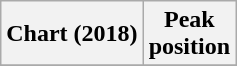<table class="wikitable plainrowheaders" style="text-align:center;">
<tr>
<th scope="col">Chart (2018)</th>
<th scope="col">Peak<br>position</th>
</tr>
<tr>
</tr>
</table>
